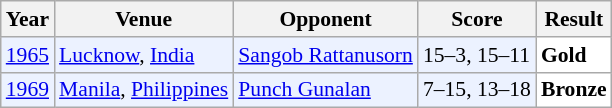<table class="sortable wikitable" style="font-size: 90%;">
<tr>
<th>Year</th>
<th>Venue</th>
<th>Opponent</th>
<th>Score</th>
<th>Result</th>
</tr>
<tr style="background:#ECF2FF">
<td align="center"><a href='#'>1965</a></td>
<td align="left"><a href='#'>Lucknow</a>, <a href='#'>India</a></td>
<td align="left"> <a href='#'>Sangob Rattanusorn</a></td>
<td align="left">15–3, 15–11</td>
<td style="text-align:left; background:white"> <strong>Gold</strong></td>
</tr>
<tr style="background:#ECF2FF">
<td align="center"><a href='#'>1969</a></td>
<td align="left"><a href='#'>Manila</a>, <a href='#'>Philippines</a></td>
<td align="left"> <a href='#'>Punch Gunalan</a></td>
<td align="left">7–15, 13–18</td>
<td style="text-align:left; background:white"> <strong>Bronze</strong></td>
</tr>
</table>
